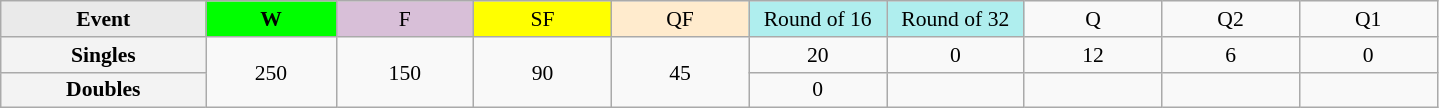<table class=wikitable style=font-size:90%;text-align:center>
<tr>
<td style="width:130px; background:#eaeaea;"><strong>Event</strong></td>
<td style="width:80px; background:lime;"><strong>W</strong></td>
<td style="width:85px; background:thistle;">F</td>
<td style="width:85px; background:#ff0;">SF</td>
<td style="width:85px; background:#ffebcd;">QF</td>
<td style="width:85px; background:#afeeee;">Round of 16</td>
<td style="width:85px; background:#afeeee;">Round of 32</td>
<td width=85>Q</td>
<td width=85>Q2</td>
<td width=85>Q1</td>
</tr>
<tr>
<th style="background:#f3f3f3;">Singles</th>
<td rowspan=2>250</td>
<td rowspan=2>150</td>
<td rowspan=2>90</td>
<td rowspan=2>45</td>
<td>20</td>
<td>0</td>
<td>12</td>
<td>6</td>
<td>0</td>
</tr>
<tr>
<th style="background:#f3f3f3;">Doubles</th>
<td>0</td>
<td></td>
<td></td>
<td></td>
<td></td>
</tr>
</table>
